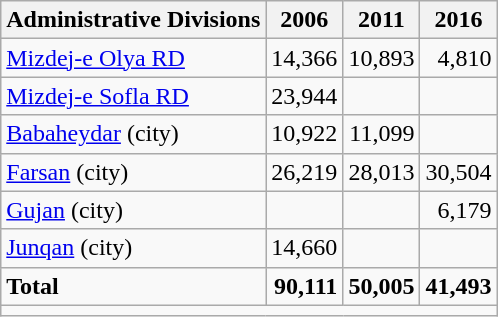<table class="wikitable">
<tr>
<th>Administrative Divisions</th>
<th>2006</th>
<th>2011</th>
<th>2016</th>
</tr>
<tr>
<td><a href='#'>Mizdej-e Olya RD</a></td>
<td style="text-align: right;">14,366</td>
<td style="text-align: right;">10,893</td>
<td style="text-align: right;">4,810</td>
</tr>
<tr>
<td><a href='#'>Mizdej-e Sofla RD</a></td>
<td style="text-align: right;">23,944</td>
<td style="text-align: right;"></td>
<td style="text-align: right;"></td>
</tr>
<tr>
<td><a href='#'>Babaheydar</a> (city)</td>
<td style="text-align: right;">10,922</td>
<td style="text-align: right;">11,099</td>
<td style="text-align: right;"></td>
</tr>
<tr>
<td><a href='#'>Farsan</a> (city)</td>
<td style="text-align: right;">26,219</td>
<td style="text-align: right;">28,013</td>
<td style="text-align: right;">30,504</td>
</tr>
<tr>
<td><a href='#'>Gujan</a> (city)</td>
<td style="text-align: right;"></td>
<td style="text-align: right;"></td>
<td style="text-align: right;">6,179</td>
</tr>
<tr>
<td><a href='#'>Junqan</a> (city)</td>
<td style="text-align: right;">14,660</td>
<td style="text-align: right;"></td>
<td style="text-align: right;"></td>
</tr>
<tr>
<td><strong>Total</strong></td>
<td style="text-align: right;"><strong>90,111</strong></td>
<td style="text-align: right;"><strong>50,005</strong></td>
<td style="text-align: right;"><strong>41,493</strong></td>
</tr>
<tr>
<td colspan=4></td>
</tr>
</table>
